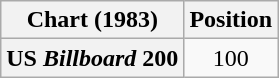<table class="wikitable plainrowheaders" style="text-align:center">
<tr>
<th scope="col">Chart (1983)</th>
<th scope="col">Position</th>
</tr>
<tr>
<th scope="row">US <em>Billboard</em> 200</th>
<td>100</td>
</tr>
</table>
